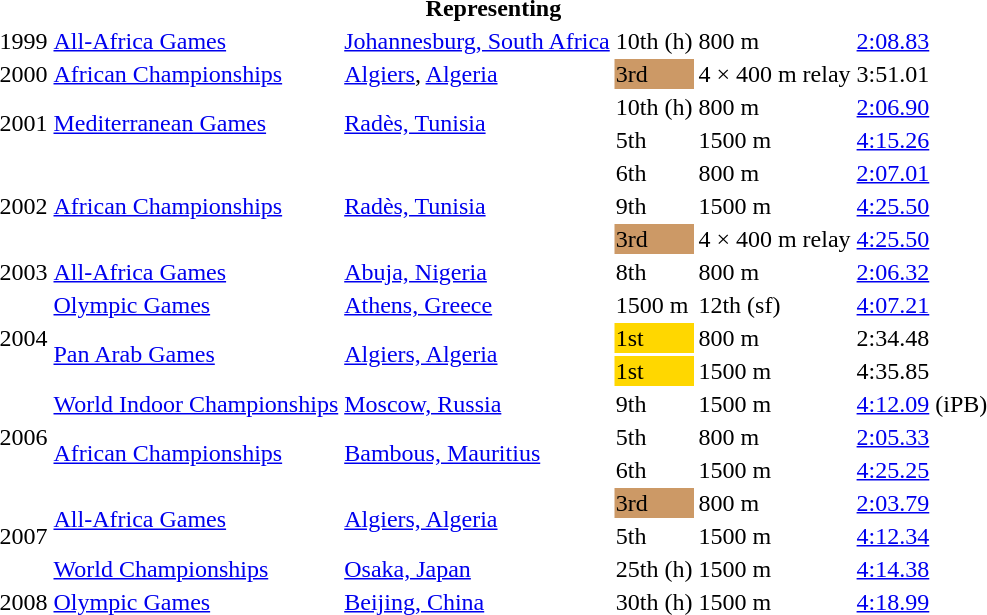<table>
<tr>
<th colspan="6">Representing </th>
</tr>
<tr>
<td>1999</td>
<td><a href='#'>All-Africa Games</a></td>
<td><a href='#'>Johannesburg, South Africa</a></td>
<td>10th (h)</td>
<td>800 m</td>
<td><a href='#'>2:08.83</a></td>
</tr>
<tr>
<td>2000</td>
<td><a href='#'>African Championships</a></td>
<td><a href='#'>Algiers</a>, <a href='#'>Algeria</a></td>
<td bgcolor=cc9966>3rd</td>
<td>4 × 400 m relay</td>
<td>3:51.01</td>
</tr>
<tr>
<td rowspan=2>2001</td>
<td rowspan=2><a href='#'>Mediterranean Games</a></td>
<td rowspan=2><a href='#'>Radès, Tunisia</a></td>
<td>10th (h)</td>
<td>800 m</td>
<td><a href='#'>2:06.90</a></td>
</tr>
<tr>
<td>5th</td>
<td>1500 m</td>
<td><a href='#'>4:15.26</a></td>
</tr>
<tr>
<td rowspan=3>2002</td>
<td rowspan=3><a href='#'>African Championships</a></td>
<td rowspan=3><a href='#'>Radès, Tunisia</a></td>
<td>6th</td>
<td>800 m</td>
<td><a href='#'>2:07.01</a></td>
</tr>
<tr>
<td>9th</td>
<td>1500 m</td>
<td><a href='#'>4:25.50</a></td>
</tr>
<tr>
<td bgcolor=cc9966>3rd</td>
<td>4 × 400 m relay</td>
<td><a href='#'>4:25.50</a></td>
</tr>
<tr>
<td>2003</td>
<td><a href='#'>All-Africa Games</a></td>
<td><a href='#'>Abuja, Nigeria</a></td>
<td>8th</td>
<td>800 m</td>
<td><a href='#'>2:06.32</a></td>
</tr>
<tr>
<td rowspan=3>2004</td>
<td><a href='#'>Olympic Games</a></td>
<td><a href='#'>Athens, Greece</a></td>
<td>1500 m</td>
<td>12th (sf)</td>
<td><a href='#'>4:07.21</a></td>
</tr>
<tr>
<td rowspan=2><a href='#'>Pan Arab Games</a></td>
<td rowspan=2><a href='#'>Algiers, Algeria</a></td>
<td bgcolor=gold>1st</td>
<td>800 m</td>
<td>2:34.48</td>
</tr>
<tr>
<td bgcolor=gold>1st</td>
<td>1500 m</td>
<td>4:35.85</td>
</tr>
<tr>
<td rowspan=3>2006</td>
<td><a href='#'>World Indoor Championships</a></td>
<td><a href='#'>Moscow, Russia</a></td>
<td>9th</td>
<td>1500 m</td>
<td><a href='#'>4:12.09</a> (iPB)</td>
</tr>
<tr>
<td rowspan=2><a href='#'>African Championships</a></td>
<td rowspan=2><a href='#'>Bambous, Mauritius</a></td>
<td>5th</td>
<td>800 m</td>
<td><a href='#'>2:05.33</a></td>
</tr>
<tr>
<td>6th</td>
<td>1500 m</td>
<td><a href='#'>4:25.25</a></td>
</tr>
<tr>
<td rowspan=3>2007</td>
<td rowspan=2><a href='#'>All-Africa Games</a></td>
<td rowspan=2><a href='#'>Algiers, Algeria</a></td>
<td bgcolor=cc9966>3rd</td>
<td>800 m</td>
<td><a href='#'>2:03.79</a></td>
</tr>
<tr>
<td>5th</td>
<td>1500 m</td>
<td><a href='#'>4:12.34</a></td>
</tr>
<tr>
<td><a href='#'>World Championships</a></td>
<td><a href='#'>Osaka, Japan</a></td>
<td>25th (h)</td>
<td>1500 m</td>
<td><a href='#'>4:14.38</a></td>
</tr>
<tr>
<td>2008</td>
<td><a href='#'>Olympic Games</a></td>
<td><a href='#'>Beijing, China</a></td>
<td>30th (h)</td>
<td>1500 m</td>
<td><a href='#'>4:18.99</a></td>
</tr>
</table>
